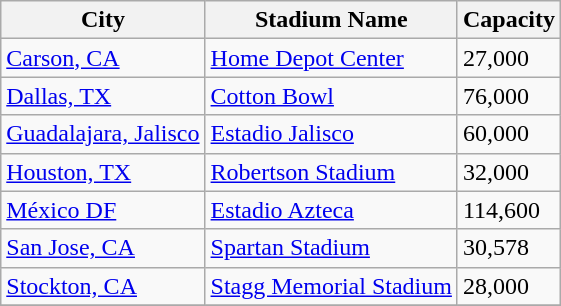<table class="wikitable sortable">
<tr>
<th>City</th>
<th>Stadium Name</th>
<th>Capacity</th>
</tr>
<tr>
<td><a href='#'>Carson, CA</a></td>
<td><a href='#'>Home Depot Center</a></td>
<td>27,000</td>
</tr>
<tr>
<td><a href='#'>Dallas, TX</a></td>
<td><a href='#'>Cotton Bowl</a></td>
<td>76,000</td>
</tr>
<tr>
<td><a href='#'>Guadalajara, Jalisco</a></td>
<td><a href='#'>Estadio Jalisco</a></td>
<td>60,000</td>
</tr>
<tr>
<td><a href='#'>Houston, TX</a></td>
<td><a href='#'>Robertson Stadium</a></td>
<td>32,000</td>
</tr>
<tr>
<td><a href='#'>México DF</a></td>
<td><a href='#'>Estadio Azteca</a></td>
<td>114,600</td>
</tr>
<tr>
<td><a href='#'>San Jose, CA</a></td>
<td><a href='#'>Spartan Stadium</a></td>
<td>30,578</td>
</tr>
<tr>
<td><a href='#'>Stockton, CA</a></td>
<td><a href='#'>Stagg Memorial Stadium</a></td>
<td>28,000</td>
</tr>
<tr>
</tr>
</table>
